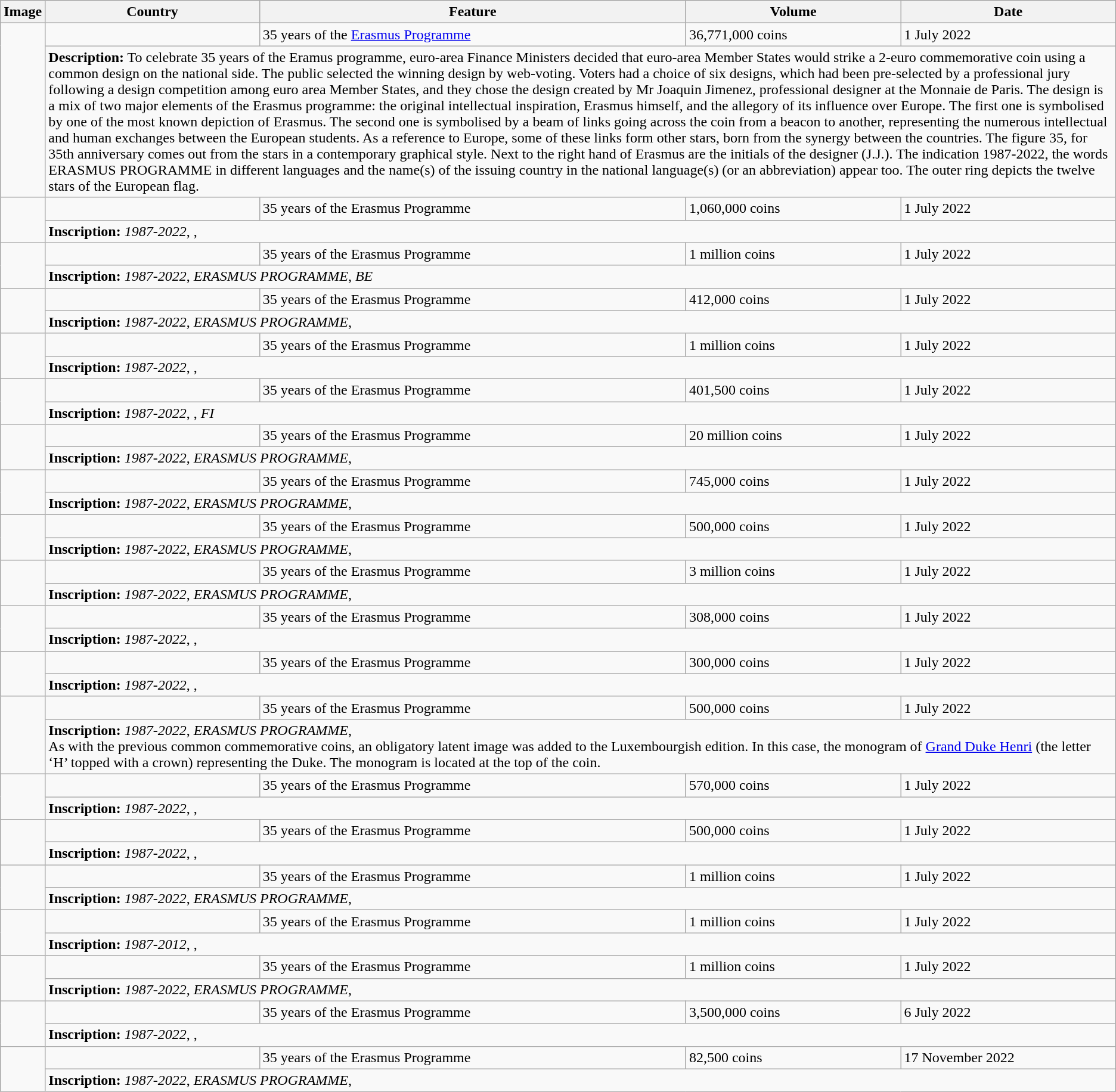<table class="wikitable">
<tr>
<th>Image</th>
<th>Country</th>
<th>Feature</th>
<th>Volume</th>
<th>Date</th>
</tr>
<tr>
<td style="width:160px;" rowspan="2"></td>
<td style="width:20%;"></td>
<td style="width:40%;">35 years of the <a href='#'>Erasmus Programme</a></td>
<td style="width:20%;">36,771,000 coins</td>
<td style="width:20%;">1 July 2022</td>
</tr>
<tr>
<td colspan="5"><strong>Description:</strong> To celebrate 35 years of the Eramus programme, euro-area Finance Ministers decided that euro-area Member States would strike a 2-euro commemorative coin using a common design on the national side. The public selected the winning design by web-voting. Voters had a choice of six designs, which had been pre-selected by a professional jury following a design competition among euro area Member States, and they chose the design created by Mr Joaquin Jimenez, professional designer at the Monnaie de Paris. The design is a mix of two major elements of the Erasmus programme: the original intellectual inspiration, Erasmus himself, and the allegory of its influence over Europe. The first one is symbolised by one of the most known depiction of Erasmus. The second one is symbolised by a beam of links going across the coin from a beacon to another, representing the numerous intellectual and human exchanges between the European students. As a reference to Europe, some of these links form other stars, born from the synergy between the countries. The figure 35, for 35th anniversary comes out from the stars in a contemporary graphical style. Next to the right hand of Erasmus are the initials of the designer (J.J.). The indication 1987-2022, the words ERASMUS PROGRAMME in different languages and the name(s) of the issuing country in the national language(s) (or an abbreviation) appear too. The outer ring depicts the twelve stars of the European flag.</td>
</tr>
<tr>
<td style="width:160px;" rowspan="2"></td>
<td style="width:20%;"></td>
<td style="width:40%;">35 years of the Erasmus Programme</td>
<td style="width:20%;">1,060,000 coins</td>
<td style="width:20%;">1 July 2022</td>
</tr>
<tr>
<td colspan="5"><strong>Inscription:</strong> <em>1987-2022</em>, , </td>
</tr>
<tr>
<td style="width:160px;" rowspan="2"></td>
<td style="width:20%;"></td>
<td style="width:40%;">35 years of the Erasmus Programme</td>
<td style="width:20%;">1 million coins</td>
<td style="width:20%;">1 July 2022</td>
</tr>
<tr>
<td colspan="5"><strong>Inscription:</strong> <em>1987-2022</em>, <em>ERASMUS PROGRAMME</em>, <em>BE</em></td>
</tr>
<tr>
<td style="width:160px;" rowspan="2"></td>
<td style="width:20%;"></td>
<td style="width:40%;">35 years of the Erasmus Programme</td>
<td style="width:20%;">412,000 coins</td>
<td style="width:20%;">1 July 2022</td>
</tr>
<tr>
<td colspan="5"><strong>Inscription:</strong> <em>1987-2022</em>, <em>ERASMUS PROGRAMME</em>, <em></em> </td>
</tr>
<tr>
<td style="width:160px;" rowspan="2"></td>
<td style="width:20%;"></td>
<td style="width:40%;">35 years of the Erasmus Programme</td>
<td style="width:20%;">1 million coins</td>
<td style="width:20%;">1 July 2022</td>
</tr>
<tr>
<td colspan="5"><strong>Inscription:</strong> <em>1987-2022</em>, , </td>
</tr>
<tr>
<td style="width:160px;" rowspan="2"></td>
<td style="width:20%;"></td>
<td style="width:40%;">35 years of the Erasmus Programme</td>
<td style="width:20%;">401,500 coins</td>
<td style="width:20%;">1 July 2022</td>
</tr>
<tr>
<td colspan="5"><strong>Inscription:</strong> <em>1987-2022</em>,  , <em>FI</em></td>
</tr>
<tr>
<td style="width:160px;" rowspan="2"></td>
<td style="width:20%;"></td>
<td style="width:40%;">35 years of the Erasmus Programme</td>
<td style="width:20%;">20 million coins</td>
<td style="width:20%;">1 July 2022</td>
</tr>
<tr>
<td colspan="5"><strong>Inscription:</strong> <em>1987-2022</em>, <em>ERASMUS PROGRAMME</em>, </td>
</tr>
<tr>
<td style="width:160px;" rowspan="2"></td>
<td style="width:20%;"></td>
<td style="width:40%;">35 years of the Erasmus Programme</td>
<td style="width:20%;">745,000 coins</td>
<td style="width:20%;">1 July 2022</td>
</tr>
<tr>
<td colspan="5"><strong>Inscription:</strong> <em>1987-2022</em>, <em>ERASMUS PROGRAMME</em>, </td>
</tr>
<tr>
<td style="width:160px;" rowspan="2"></td>
<td style="width:20%;"></td>
<td style="width:40%;">35 years of the Erasmus Programme</td>
<td style="width:20%;">500,000 coins</td>
<td style="width:20%;">1 July 2022</td>
</tr>
<tr>
<td colspan="5"><strong>Inscription:</strong> <em>1987-2022</em>, <em>ERASMUS PROGRAMME</em>, </td>
</tr>
<tr>
<td style="width:160px;" rowspan="2"></td>
<td style="width:20%;"></td>
<td style="width:40%;">35 years of the Erasmus Programme</td>
<td style="width:20%;">3 million coins</td>
<td style="width:20%;">1 July 2022</td>
</tr>
<tr>
<td colspan="5"><strong>Inscription:</strong> <em>1987-2022</em>, <em>ERASMUS PROGRAMME</em>, </td>
</tr>
<tr>
<td style="width:160px;" rowspan="2"></td>
<td style="width:20%;"></td>
<td style="width:40%;">35 years of the Erasmus Programme</td>
<td style="width:20%;">308,000 coins</td>
<td style="width:20%;">1 July 2022</td>
</tr>
<tr>
<td colspan="5"><strong>Inscription:</strong> <em>1987-2022</em>, , </td>
</tr>
<tr>
<td style="width:160px;" rowspan="2"></td>
<td style="width:20%;"></td>
<td style="width:40%;">35 years of the Erasmus Programme</td>
<td style="width:20%;">300,000 coins</td>
<td style="width:20%;">1 July 2022</td>
</tr>
<tr>
<td colspan="5"><strong>Inscription:</strong> <em>1987-2022</em>, , </td>
</tr>
<tr>
<td style="width:160px;" rowspan="2"></td>
<td style="width:20%;"></td>
<td style="width:40%;">35 years of the Erasmus Programme</td>
<td style="width:20%;">500,000 coins</td>
<td style="width:20%;">1 July 2022</td>
</tr>
<tr>
<td colspan="5"><strong>Inscription:</strong> <em>1987-2022</em>, <em>ERASMUS PROGRAMME</em>, <br>As with the previous common commemorative coins, an obligatory latent image was added to the Luxembourgish edition. In this case, the monogram of <a href='#'>Grand Duke Henri</a> (the letter ‘H’ topped with a crown) representing the Duke. The monogram is located at the top of the coin.</td>
</tr>
<tr>
<td style="width:160px;" rowspan="2"></td>
<td style="width:20%;"></td>
<td style="width:40%;">35 years of the Erasmus Programme</td>
<td style="width:20%;">570,000 coins</td>
<td style="width:20%;">1 July 2022</td>
</tr>
<tr>
<td colspan="5"><strong>Inscription:</strong> <em>1987-2022</em>, , </td>
</tr>
<tr>
<td style="width:160px;" rowspan="2"></td>
<td style="width:20%;"></td>
<td style="width:40%;">35 years of the Erasmus Programme</td>
<td style="width:20%;">500,000 coins</td>
<td style="width:20%;">1 July 2022</td>
</tr>
<tr>
<td colspan="5"><strong>Inscription:</strong> <em>1987-2022</em>, , </td>
</tr>
<tr>
<td style="width:160px;" rowspan="2"></td>
<td style="width:20%;"></td>
<td style="width:40%;">35 years of the Erasmus Programme</td>
<td style="width:20%;">1 million coins</td>
<td style="width:20%;">1 July 2022</td>
</tr>
<tr>
<td colspan="5"><strong>Inscription:</strong> <em>1987-2022</em>, <em>ERASMUS PROGRAMME</em>, </td>
</tr>
<tr>
<td style="width:160px;" rowspan="2"></td>
<td style="width:20%;"></td>
<td style="width:40%;">35 years of the Erasmus Programme</td>
<td style="width:20%;">1 million coins</td>
<td style="width:20%;">1 July 2022</td>
</tr>
<tr>
<td colspan="5"><strong>Inscription:</strong> <em>1987-2012</em>, , </td>
</tr>
<tr>
<td style="width:160px;" rowspan="2"></td>
<td style="width:20%;"></td>
<td style="width:40%;">35 years of the Erasmus Programme</td>
<td style="width:20%;">1 million coins</td>
<td style="width:20%;">1 July 2022</td>
</tr>
<tr>
<td colspan="5"><strong>Inscription:</strong> <em>1987-2022</em>, <em>ERASMUS PROGRAMME</em>, </td>
</tr>
<tr>
<td style="width:160px;" rowspan="2"></td>
<td style="width:20%;"></td>
<td style="width:40%;">35 years of the Erasmus Programme</td>
<td style="width:20%;">3,500,000 coins</td>
<td style="width:20%;">6 July 2022</td>
</tr>
<tr>
<td colspan="5"><strong>Inscription:</strong> <em>1987-2022</em>, , </td>
</tr>
<tr>
<td style="width:160px;" rowspan="2"></td>
<td style="width:20%;"></td>
<td style="width:40%;">35 years of the Erasmus Programme</td>
<td style="width:20%;">82,500 coins</td>
<td style="width:20%;">17 November 2022</td>
</tr>
<tr>
<td colspan="5"><strong>Inscription:</strong> <em>1987-2022</em>, <em>ERASMUS PROGRAMME</em>, </td>
</tr>
</table>
